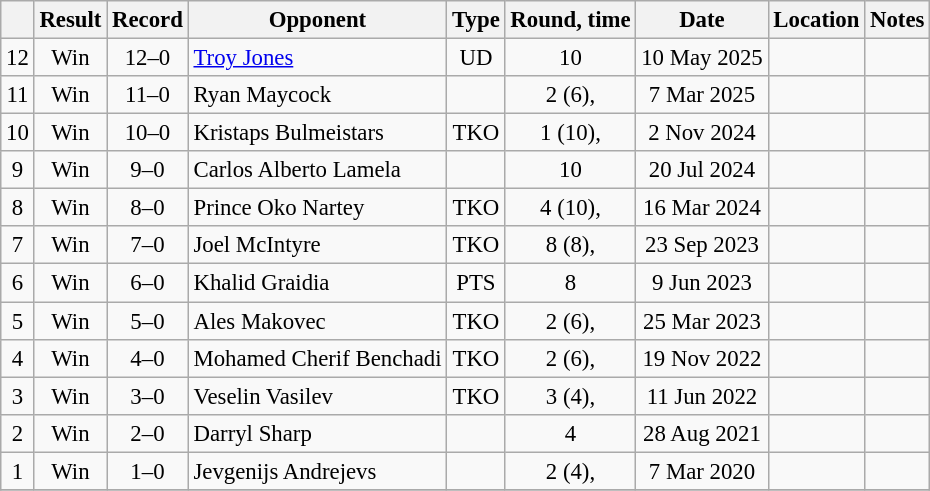<table class="wikitable" style="text-align:center; font-size:95%">
<tr>
<th></th>
<th>Result</th>
<th>Record</th>
<th>Opponent</th>
<th>Type</th>
<th>Round, time</th>
<th>Date</th>
<th>Location</th>
<th>Notes</th>
</tr>
<tr>
<td>12</td>
<td>Win</td>
<td>12–0</td>
<td align=left><a href='#'>Troy Jones</a></td>
<td>UD</td>
<td>10</td>
<td>10 May 2025</td>
<td align=left></td>
<td align=left></td>
</tr>
<tr>
<td>11</td>
<td>Win</td>
<td>11–0</td>
<td align=left>Ryan Maycock</td>
<td></td>
<td>2 (6), </td>
<td>7 Mar 2025</td>
<td align=left></td>
<td></td>
</tr>
<tr>
<td>10</td>
<td>Win</td>
<td>10–0</td>
<td align=left>Kristaps Bulmeistars</td>
<td>TKO</td>
<td>1 (10), </td>
<td>2 Nov 2024</td>
<td align=left></td>
<td></td>
</tr>
<tr>
<td>9</td>
<td>Win</td>
<td>9–0</td>
<td align=left>Carlos Alberto Lamela</td>
<td></td>
<td>10</td>
<td>20 Jul 2024</td>
<td align=left></td>
<td align=left></td>
</tr>
<tr>
<td>8</td>
<td>Win</td>
<td>8–0</td>
<td align=left>Prince Oko Nartey</td>
<td>TKO</td>
<td>4 (10), </td>
<td>16 Mar 2024</td>
<td align=left></td>
<td></td>
</tr>
<tr>
<td>7</td>
<td>Win</td>
<td>7–0</td>
<td align=left>Joel McIntyre</td>
<td>TKO</td>
<td>8 (8), </td>
<td>23 Sep 2023</td>
<td align=left></td>
<td></td>
</tr>
<tr>
<td>6</td>
<td>Win</td>
<td>6–0</td>
<td align=left>Khalid Graidia</td>
<td>PTS</td>
<td>8</td>
<td>9 Jun 2023</td>
<td align=left></td>
<td></td>
</tr>
<tr>
<td>5</td>
<td>Win</td>
<td>5–0</td>
<td align=left>Ales Makovec</td>
<td>TKO</td>
<td>2 (6), </td>
<td>25 Mar 2023</td>
<td align=left></td>
<td></td>
</tr>
<tr>
<td>4</td>
<td>Win</td>
<td>4–0</td>
<td align=left>Mohamed Cherif Benchadi</td>
<td>TKO</td>
<td>2 (6), </td>
<td>19 Nov 2022</td>
<td align=left></td>
<td></td>
</tr>
<tr>
<td>3</td>
<td>Win</td>
<td>3–0</td>
<td align=left>Veselin Vasilev</td>
<td>TKO</td>
<td>3 (4), </td>
<td>11 Jun 2022</td>
<td align=left></td>
<td></td>
</tr>
<tr>
<td>2</td>
<td>Win</td>
<td>2–0</td>
<td align=left>Darryl Sharp</td>
<td></td>
<td>4</td>
<td>28 Aug 2021</td>
<td align=left></td>
<td></td>
</tr>
<tr>
<td>1</td>
<td>Win</td>
<td>1–0</td>
<td align=left>Jevgenijs Andrejevs</td>
<td></td>
<td>2 (4), </td>
<td>7 Mar 2020</td>
<td align=left></td>
<td></td>
</tr>
<tr>
</tr>
</table>
